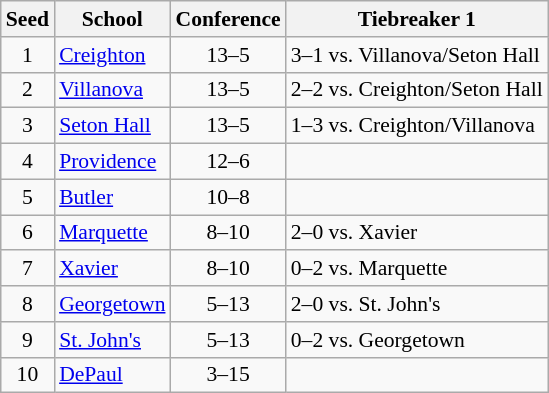<table class="wikitable" style="white-space:nowrap; font-size:90%;text-align:center">
<tr>
<th>Seed</th>
<th>School</th>
<th>Conference</th>
<th>Tiebreaker 1</th>
</tr>
<tr>
<td>1</td>
<td align=left><a href='#'>Creighton</a></td>
<td>13–5</td>
<td align=left>3–1 vs. Villanova/Seton Hall</td>
</tr>
<tr>
<td>2</td>
<td align=left><a href='#'>Villanova</a></td>
<td>13–5</td>
<td align=left>2–2 vs. Creighton/Seton Hall</td>
</tr>
<tr>
<td>3</td>
<td align=left><a href='#'>Seton Hall</a></td>
<td>13–5</td>
<td align=left>1–3 vs. Creighton/Villanova</td>
</tr>
<tr>
<td>4</td>
<td align=left><a href='#'>Providence</a></td>
<td>12–6</td>
<td align=left></td>
</tr>
<tr>
<td>5</td>
<td align=left><a href='#'>Butler</a></td>
<td>10–8</td>
<td align=left></td>
</tr>
<tr>
<td>6</td>
<td align=left><a href='#'>Marquette</a></td>
<td>8–10</td>
<td align=left>2–0 vs. Xavier</td>
</tr>
<tr>
<td>7</td>
<td align=left><a href='#'>Xavier</a></td>
<td>8–10</td>
<td align=left>0–2 vs. Marquette</td>
</tr>
<tr>
<td>8</td>
<td align=left><a href='#'>Georgetown</a></td>
<td>5–13</td>
<td align=left>2–0 vs. St. John's</td>
</tr>
<tr>
<td>9</td>
<td align=left><a href='#'>St. John's</a></td>
<td>5–13</td>
<td align=left>0–2 vs. Georgetown</td>
</tr>
<tr>
<td>10</td>
<td align=left><a href='#'>DePaul</a></td>
<td>3–15</td>
<td align=left></td>
</tr>
</table>
